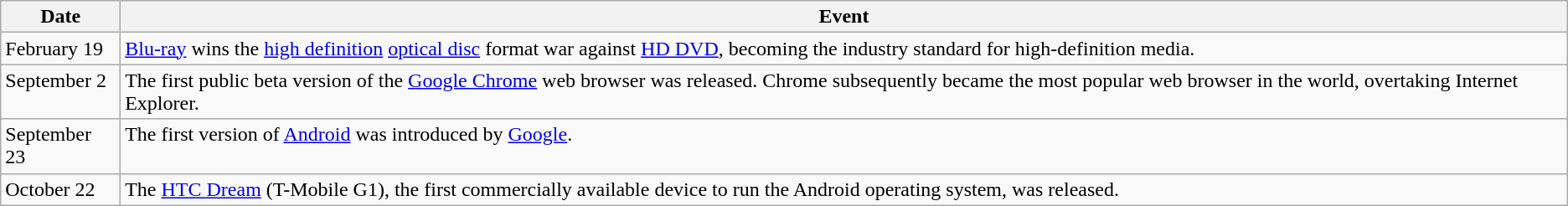<table class="wikitable sortable">
<tr>
<th>Date</th>
<th class="unsortable">Event</th>
</tr>
<tr valign="top">
<td>February 19</td>
<td><a href='#'>Blu-ray</a> wins the <a href='#'>high definition</a> <a href='#'>optical disc</a> format war against <a href='#'>HD DVD</a>, becoming the industry standard for high-definition media.</td>
</tr>
<tr valign="top">
<td>September 2</td>
<td>The first public beta version of the <a href='#'>Google Chrome</a> web browser was released. Chrome subsequently became the most popular web browser in the world, overtaking Internet Explorer.</td>
</tr>
<tr valign="top">
<td>September 23</td>
<td>The first version of <a href='#'>Android</a> was introduced by <a href='#'>Google</a>.</td>
</tr>
<tr valign="top">
<td>October 22</td>
<td>The <a href='#'>HTC Dream</a> (T-Mobile G1), the first commercially available device to run the Android operating system, was released.</td>
</tr>
</table>
